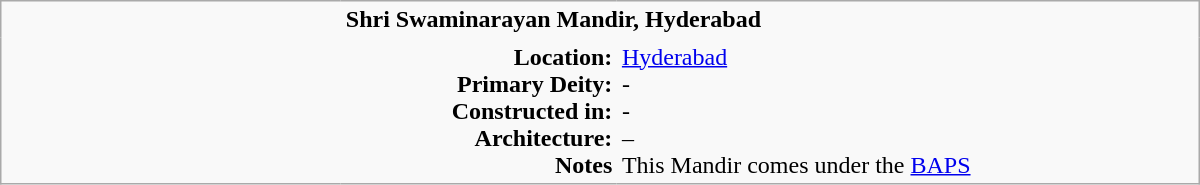<table class="wikitable plain" border="0" width="800">
<tr>
<td width="220px" rowspan="2" style="border:none;"></td>
<td valign="top" colspan=2 style="border:none;"><strong>Shri Swaminarayan Mandir, Hyderabad</strong></td>
</tr>
<tr>
<td valign="top" style="text-align:right; border:none;"><strong>Location:</strong> <br><strong>Primary Deity:</strong><br><strong>Constructed in:</strong><br><strong>Architecture:</strong><br><strong>Notes</strong></td>
<td valign="top" style="border:none;"><a href='#'>Hyderabad</a> <br>- <br>- <br>– <br>This Mandir comes under the <a href='#'>BAPS</a></td>
</tr>
</table>
